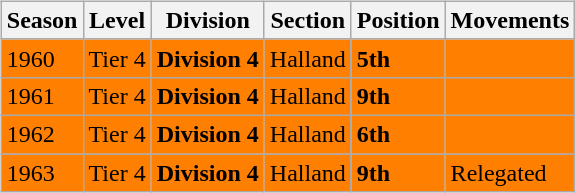<table>
<tr>
<td valign="top" width=0%><br><table class="wikitable">
<tr style="background:#f0f6fa;">
<th><strong>Season</strong></th>
<th><strong>Level</strong></th>
<th><strong>Division</strong></th>
<th><strong>Section</strong></th>
<th><strong>Position</strong></th>
<th><strong>Movements</strong></th>
</tr>
<tr>
<td style="background:#FF7F00;">1960</td>
<td style="background:#FF7F00;">Tier 4</td>
<td style="background:#FF7F00;"><strong>Division 4</strong></td>
<td style="background:#FF7F00;">Halland</td>
<td style="background:#FF7F00;"><strong>5th</strong></td>
<td style="background:#FF7F00;"></td>
</tr>
<tr>
<td style="background:#FF7F00;">1961</td>
<td style="background:#FF7F00;">Tier 4</td>
<td style="background:#FF7F00;"><strong>Division 4</strong></td>
<td style="background:#FF7F00;">Halland</td>
<td style="background:#FF7F00;"><strong>9th</strong></td>
<td style="background:#FF7F00;"></td>
</tr>
<tr>
<td style="background:#FF7F00;">1962</td>
<td style="background:#FF7F00;">Tier 4</td>
<td style="background:#FF7F00;"><strong>Division 4</strong></td>
<td style="background:#FF7F00;">Halland</td>
<td style="background:#FF7F00;"><strong>6th</strong></td>
<td style="background:#FF7F00;"></td>
</tr>
<tr>
<td style="background:#FF7F00;">1963</td>
<td style="background:#FF7F00;">Tier 4</td>
<td style="background:#FF7F00;"><strong>Division 4</strong></td>
<td style="background:#FF7F00;">Halland</td>
<td style="background:#FF7F00;"><strong>9th</strong></td>
<td style="background:#FF7F00;">Relegated</td>
</tr>
</table>

</td>
</tr>
</table>
